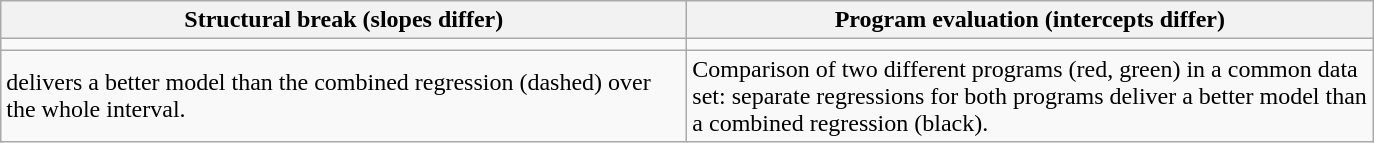<table class="wikitable" style="align:center">
<tr>
<th>Structural break (slopes differ)</th>
<th>Program evaluation (intercepts differ)</th>
</tr>
<tr>
<td style="width:450px" halign="center"></td>
<td style="width:450px" halign="center"></td>
</tr>
<tr>
<td style="width:450px" halign="center"> delivers a better model than the combined regression (dashed) over the whole interval.</td>
<td style="width:450px" halign="center">Comparison of two different programs (red, green) in a common data set: separate regressions for both programs deliver a better model than a combined regression (black).</td>
</tr>
</table>
